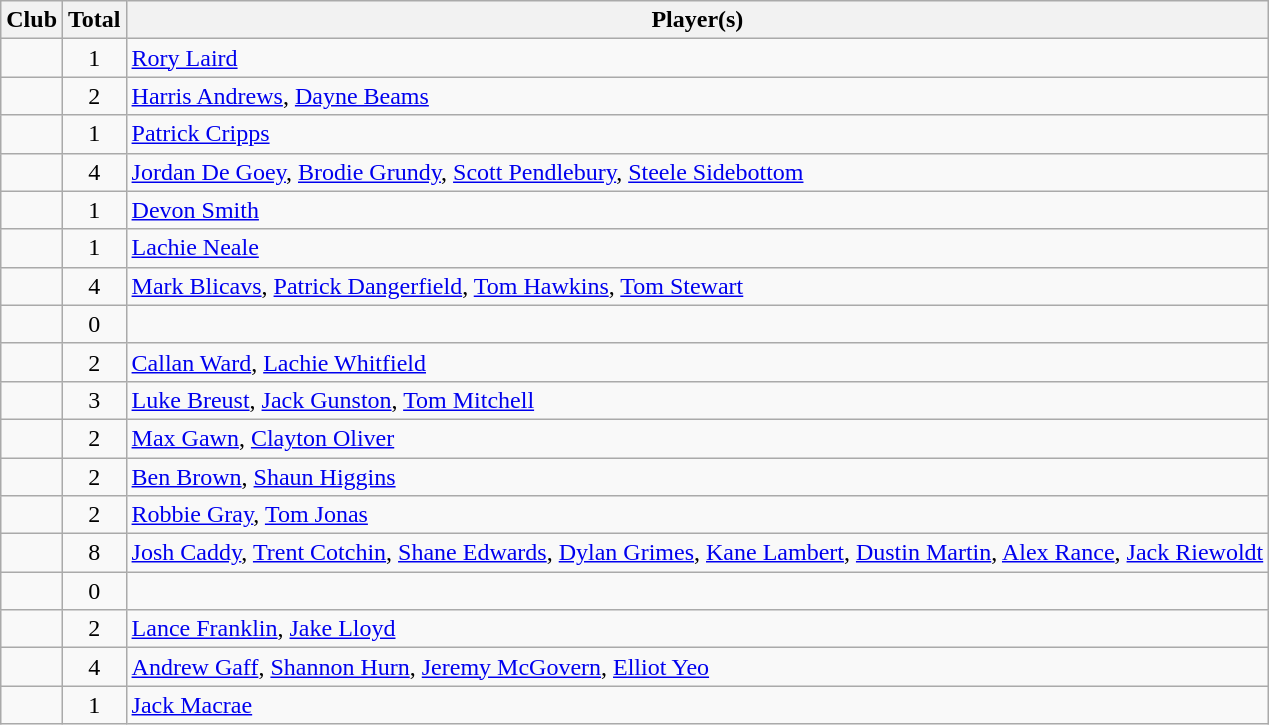<table class="wikitable sortable">
<tr>
<th>Club</th>
<th>Total</th>
<th class=unsortable>Player(s)</th>
</tr>
<tr>
<td></td>
<td align=center>1</td>
<td><a href='#'>Rory Laird</a></td>
</tr>
<tr>
<td></td>
<td align=center>2</td>
<td><a href='#'>Harris Andrews</a>, <a href='#'>Dayne Beams</a></td>
</tr>
<tr>
<td></td>
<td align=center>1</td>
<td><a href='#'>Patrick Cripps</a></td>
</tr>
<tr>
<td></td>
<td align=center>4</td>
<td><a href='#'>Jordan De Goey</a>, <a href='#'>Brodie Grundy</a>, <a href='#'>Scott Pendlebury</a>, <a href='#'>Steele Sidebottom</a></td>
</tr>
<tr>
<td></td>
<td align=center>1</td>
<td><a href='#'>Devon Smith</a></td>
</tr>
<tr>
<td></td>
<td align=center>1</td>
<td><a href='#'>Lachie Neale</a></td>
</tr>
<tr>
<td></td>
<td align=center>4</td>
<td><a href='#'>Mark Blicavs</a>, <a href='#'>Patrick Dangerfield</a>, <a href='#'>Tom Hawkins</a>, <a href='#'>Tom Stewart</a></td>
</tr>
<tr>
<td></td>
<td align=center>0</td>
<td></td>
</tr>
<tr>
<td></td>
<td align=center>2</td>
<td><a href='#'>Callan Ward</a>, <a href='#'>Lachie Whitfield</a></td>
</tr>
<tr>
<td></td>
<td align=center>3</td>
<td><a href='#'>Luke Breust</a>, <a href='#'>Jack Gunston</a>, <a href='#'>Tom Mitchell</a></td>
</tr>
<tr>
<td></td>
<td align=center>2</td>
<td><a href='#'>Max Gawn</a>, <a href='#'>Clayton Oliver</a></td>
</tr>
<tr>
<td></td>
<td align=center>2</td>
<td><a href='#'>Ben Brown</a>, <a href='#'>Shaun Higgins</a></td>
</tr>
<tr>
<td></td>
<td align=center>2</td>
<td><a href='#'>Robbie Gray</a>, <a href='#'>Tom Jonas</a></td>
</tr>
<tr>
<td></td>
<td align=center>8</td>
<td><a href='#'>Josh Caddy</a>, <a href='#'>Trent Cotchin</a>, <a href='#'>Shane Edwards</a>, <a href='#'>Dylan Grimes</a>, <a href='#'>Kane Lambert</a>, <a href='#'>Dustin Martin</a>, <a href='#'>Alex Rance</a>, <a href='#'>Jack Riewoldt</a></td>
</tr>
<tr>
<td></td>
<td align=center>0</td>
<td></td>
</tr>
<tr>
<td></td>
<td align=center>2</td>
<td><a href='#'>Lance Franklin</a>, <a href='#'>Jake Lloyd</a></td>
</tr>
<tr>
<td></td>
<td align=center>4</td>
<td><a href='#'>Andrew Gaff</a>, <a href='#'>Shannon Hurn</a>, <a href='#'>Jeremy McGovern</a>, <a href='#'>Elliot Yeo</a></td>
</tr>
<tr>
<td></td>
<td align=center>1</td>
<td><a href='#'>Jack Macrae</a></td>
</tr>
</table>
